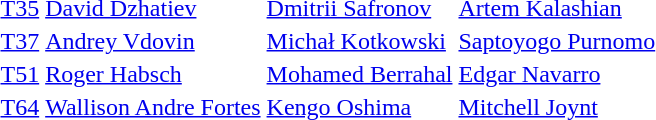<table>
<tr>
<td><a href='#'>T35</a></td>
<td><a href='#'>David Dzhatiev</a><br></td>
<td><a href='#'>Dmitrii Safronov</a><br></td>
<td><a href='#'>Artem Kalashian</a><br></td>
</tr>
<tr>
<td><a href='#'>T37</a></td>
<td><a href='#'>Andrey Vdovin</a><br></td>
<td><a href='#'>Michał Kotkowski</a><br></td>
<td><a href='#'>Saptoyogo Purnomo</a><br></td>
</tr>
<tr>
<td><a href='#'>T51</a></td>
<td><a href='#'>Roger Habsch</a><br></td>
<td><a href='#'>Mohamed Berrahal</a><br></td>
<td><a href='#'>Edgar Navarro</a><br></td>
</tr>
<tr>
<td><a href='#'>T64</a></td>
<td><a href='#'>Wallison Andre Fortes</a><br></td>
<td><a href='#'>Kengo Oshima</a><br></td>
<td><a href='#'>Mitchell Joynt</a><br></td>
</tr>
</table>
